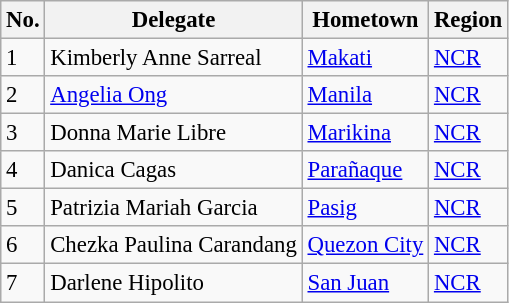<table class="wikitable sortable" style="font-size: 95%;">
<tr>
<th>No.</th>
<th>Delegate</th>
<th>Hometown</th>
<th>Region</th>
</tr>
<tr>
<td>1</td>
<td>Kimberly Anne Sarreal</td>
<td><a href='#'>Makati</a></td>
<td><a href='#'>NCR</a></td>
</tr>
<tr>
<td>2</td>
<td><a href='#'>Angelia Ong</a></td>
<td><a href='#'>Manila</a></td>
<td><a href='#'>NCR</a></td>
</tr>
<tr>
<td>3</td>
<td>Donna Marie Libre</td>
<td><a href='#'>Marikina</a></td>
<td><a href='#'>NCR</a></td>
</tr>
<tr>
<td>4</td>
<td>Danica Cagas</td>
<td><a href='#'>Parañaque</a></td>
<td><a href='#'>NCR</a></td>
</tr>
<tr>
<td>5</td>
<td>Patrizia Mariah Garcia</td>
<td><a href='#'>Pasig</a></td>
<td><a href='#'>NCR</a></td>
</tr>
<tr>
<td>6</td>
<td>Chezka Paulina Carandang</td>
<td><a href='#'>Quezon City</a></td>
<td><a href='#'>NCR</a></td>
</tr>
<tr>
<td>7</td>
<td>Darlene Hipolito</td>
<td><a href='#'>San Juan</a></td>
<td><a href='#'>NCR</a></td>
</tr>
</table>
